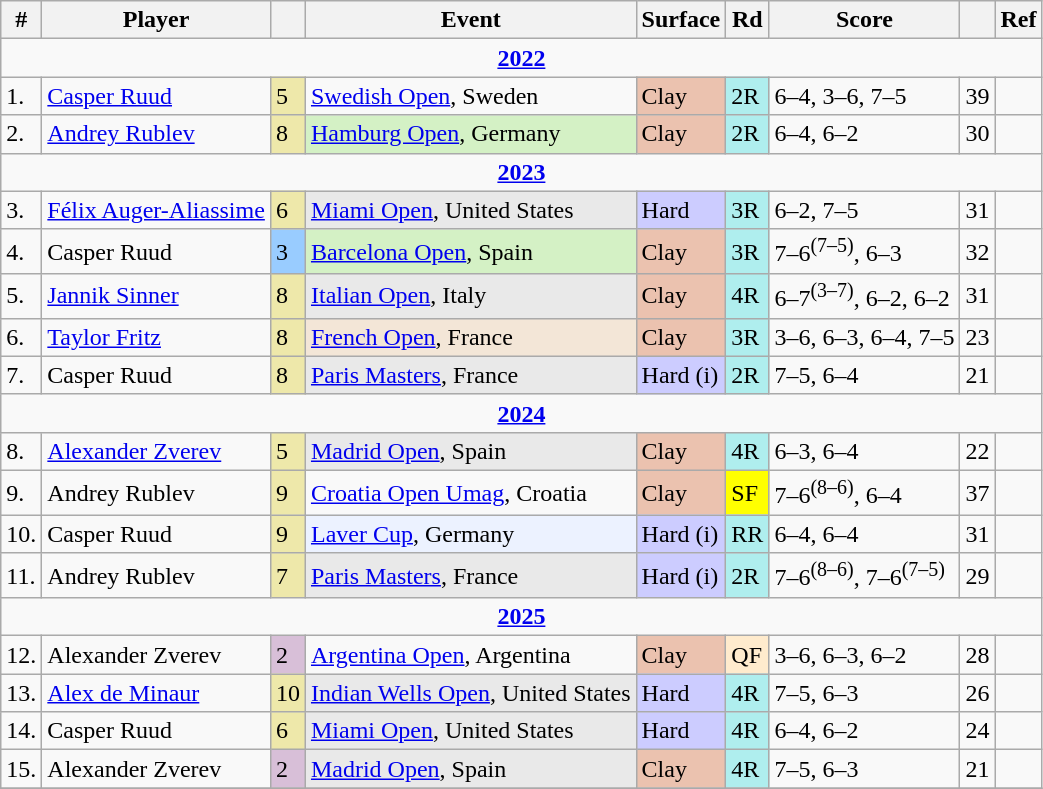<table class="sortable wikitable nowrap">
<tr>
<th class="unsortable">#</th>
<th>Player</th>
<th></th>
<th>Event</th>
<th>Surface</th>
<th class="unsortable">Rd</th>
<th class="unsortable">Score</th>
<th class="unsortable"></th>
<th class="unsortable">Ref</th>
</tr>
<tr>
<td colspan=9 style=text-align:center><strong><a href='#'>2022</a></strong></td>
</tr>
<tr>
<td>1.</td>
<td> <a href='#'>Casper Ruud</a></td>
<td bgcolor=eee8aa>5</td>
<td><a href='#'>Swedish Open</a>, Sweden</td>
<td bgcolor=ebc2af>Clay</td>
<td bgcolor=afeeee>2R</td>
<td>6–4, 3–6, 7–5</td>
<td>39</td>
<td></td>
</tr>
<tr>
<td>2.</td>
<td> <a href='#'>Andrey Rublev</a></td>
<td bgcolor=eee8aa>8</td>
<td bgcolor=d4f1c5><a href='#'>Hamburg Open</a>, Germany</td>
<td bgcolor=ebc2af>Clay</td>
<td bgcolor=afeeee>2R</td>
<td>6–4, 6–2</td>
<td>30</td>
<td></td>
</tr>
<tr>
<td colspan=9 style=text-align:center><strong><a href='#'>2023</a></strong></td>
</tr>
<tr>
<td>3.</td>
<td> <a href='#'>Félix Auger-Aliassime</a></td>
<td bgcolor=eee8aa>6</td>
<td bgcolor=e9e9e9><a href='#'>Miami Open</a>, United States</td>
<td bgcolor=ccccff>Hard</td>
<td bgcolor=afeeee>3R</td>
<td>6–2, 7–5</td>
<td>31</td>
<td></td>
</tr>
<tr>
<td>4.</td>
<td> Casper Ruud</td>
<td bgcolor=99ccff>3</td>
<td bgcolor=d4f1c5><a href='#'>Barcelona Open</a>, Spain</td>
<td bgcolor=ebc2af>Clay</td>
<td bgcolor=afeeee>3R</td>
<td>7–6<sup>(7–5)</sup>, 6–3</td>
<td>32</td>
<td></td>
</tr>
<tr>
<td>5.</td>
<td> <a href='#'>Jannik Sinner</a></td>
<td bgcolor=eee8aa>8</td>
<td bgcolor=e9e9e9><a href='#'>Italian Open</a>, Italy</td>
<td bgcolor=ebc2af>Clay</td>
<td bgcolor=afeeee>4R</td>
<td>6–7<sup>(3–7)</sup>, 6–2, 6–2</td>
<td>31</td>
<td></td>
</tr>
<tr>
<td>6.</td>
<td> <a href='#'>Taylor Fritz</a></td>
<td bgcolor=eee8aa>8</td>
<td bgcolor=f3e6d7><a href='#'>French Open</a>, France</td>
<td bgcolor=ebc2af>Clay</td>
<td bgcolor=afeeee>3R</td>
<td>3–6, 6–3, 6–4, 7–5</td>
<td>23</td>
<td></td>
</tr>
<tr>
<td>7.</td>
<td> Casper Ruud</td>
<td bgcolor=eee8aa>8</td>
<td bgcolor=e9e9e9><a href='#'>Paris Masters</a>, France</td>
<td bgcolor=ccccff>Hard (i)</td>
<td bgcolor=afeeee>2R</td>
<td>7–5, 6–4</td>
<td>21</td>
<td></td>
</tr>
<tr>
<td colspan=9 style=text-align:center><strong><a href='#'>2024</a></strong></td>
</tr>
<tr>
<td>8.</td>
<td> <a href='#'>Alexander Zverev</a></td>
<td bgcolor=eee8aa>5</td>
<td bgcolor=e9e9e9><a href='#'>Madrid Open</a>, Spain</td>
<td bgcolor=ebc2af>Clay</td>
<td bgcolor=afeeee>4R</td>
<td>6–3, 6–4</td>
<td>22</td>
<td></td>
</tr>
<tr>
<td>9.</td>
<td> Andrey Rublev</td>
<td bgcolor=eee8aa>9</td>
<td><a href='#'>Croatia Open Umag</a>, Croatia</td>
<td bgcolor=ebc2af>Clay</td>
<td bgcolor=yellow>SF</td>
<td>7–6<sup>(8–6)</sup>, 6–4</td>
<td>37</td>
<td></td>
</tr>
<tr>
<td>10.</td>
<td> Casper Ruud</td>
<td bgcolor=eee8aa>9</td>
<td bgcolor=ecf2ff><a href='#'>Laver Cup</a>, Germany</td>
<td bgcolor=ccccff>Hard (i)</td>
<td bgcolor=afeeee>RR</td>
<td>6–4, 6–4</td>
<td>31</td>
<td></td>
</tr>
<tr>
<td>11.</td>
<td> Andrey Rublev</td>
<td bgcolor=eee8aa>7</td>
<td bgcolor=e9e9e9><a href='#'>Paris Masters</a>, France</td>
<td bgcolor=ccccff>Hard (i)</td>
<td bgcolor=afeeee>2R</td>
<td>7–6<sup>(8–6)</sup>, 7–6<sup>(7–5)</sup></td>
<td>29</td>
</tr>
<tr>
<td colspan=9 style=text-align:center><strong><a href='#'>2025</a></strong></td>
</tr>
<tr>
<td>12.</td>
<td> Alexander Zverev</td>
<td bgcolor=thistle>2</td>
<td><a href='#'>Argentina Open</a>, Argentina</td>
<td bgcolor=ebc2af>Clay</td>
<td bgcolor=ffebcd>QF</td>
<td>3–6, 6–3, 6–2</td>
<td>28</td>
<td></td>
</tr>
<tr>
<td>13.</td>
<td> <a href='#'>Alex de Minaur</a></td>
<td bgcolor=eee8aa>10</td>
<td bgcolor=e9e9e9><a href='#'>Indian Wells Open</a>, United States</td>
<td bgcolor=ccccff>Hard</td>
<td bgcolor=afeeee>4R</td>
<td>7–5, 6–3</td>
<td>26</td>
<td></td>
</tr>
<tr>
<td>14.</td>
<td> Casper Ruud</td>
<td bgcolor=eee8aa>6</td>
<td bgcolor=e9e9e9><a href='#'>Miami Open</a>, United States</td>
<td bgcolor=ccccff>Hard</td>
<td bgcolor=afeeee>4R</td>
<td>6–4, 6–2</td>
<td>24</td>
<td></td>
</tr>
<tr>
<td>15.</td>
<td> Alexander Zverev</td>
<td bgcolor=thistle>2</td>
<td bgcolor=e9e9e9><a href='#'>Madrid Open</a>, Spain</td>
<td bgcolor=ebc2af>Clay</td>
<td bgcolor=afeeee>4R</td>
<td>7–5, 6–3</td>
<td>21</td>
<td></td>
</tr>
<tr>
</tr>
</table>
